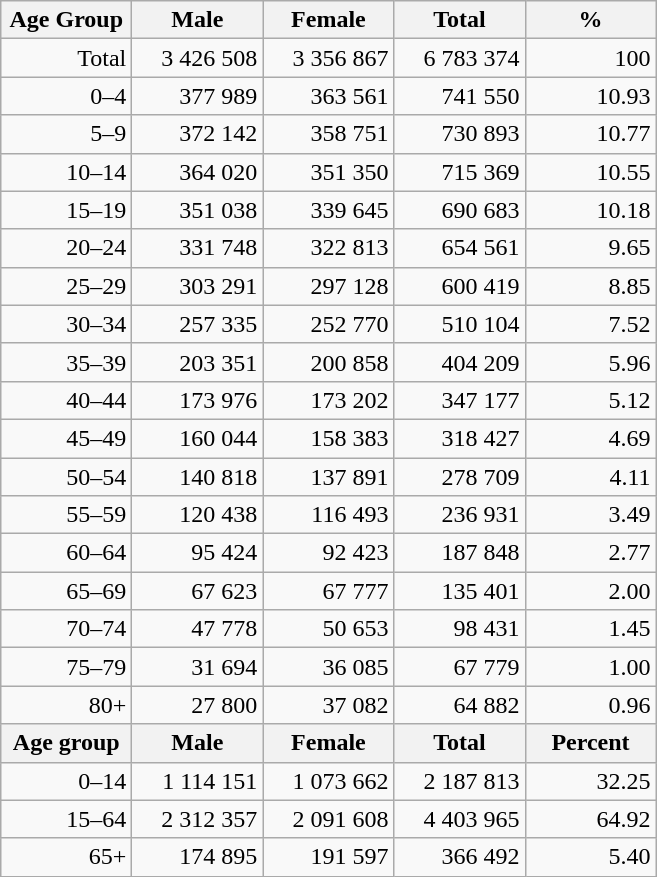<table class="wikitable">
<tr>
<th width="80pt">Age Group</th>
<th width="80pt">Male</th>
<th width="80pt">Female</th>
<th width="80pt">Total</th>
<th width="80pt">%</th>
</tr>
<tr>
<td align="right">Total</td>
<td align="right">3 426 508</td>
<td align="right">3 356 867</td>
<td align="right">6 783 374</td>
<td align="right">100</td>
</tr>
<tr>
<td align="right">0–4</td>
<td align="right">377 989</td>
<td align="right">363 561</td>
<td align="right">741 550</td>
<td align="right">10.93</td>
</tr>
<tr>
<td align="right">5–9</td>
<td align="right">372 142</td>
<td align="right">358 751</td>
<td align="right">730 893</td>
<td align="right">10.77</td>
</tr>
<tr>
<td align="right">10–14</td>
<td align="right">364 020</td>
<td align="right">351 350</td>
<td align="right">715 369</td>
<td align="right">10.55</td>
</tr>
<tr>
<td align="right">15–19</td>
<td align="right">351 038</td>
<td align="right">339 645</td>
<td align="right">690 683</td>
<td align="right">10.18</td>
</tr>
<tr>
<td align="right">20–24</td>
<td align="right">331 748</td>
<td align="right">322 813</td>
<td align="right">654 561</td>
<td align="right">9.65</td>
</tr>
<tr>
<td align="right">25–29</td>
<td align="right">303 291</td>
<td align="right">297 128</td>
<td align="right">600 419</td>
<td align="right">8.85</td>
</tr>
<tr>
<td align="right">30–34</td>
<td align="right">257 335</td>
<td align="right">252 770</td>
<td align="right">510 104</td>
<td align="right">7.52</td>
</tr>
<tr>
<td align="right">35–39</td>
<td align="right">203 351</td>
<td align="right">200 858</td>
<td align="right">404 209</td>
<td align="right">5.96</td>
</tr>
<tr>
<td align="right">40–44</td>
<td align="right">173 976</td>
<td align="right">173 202</td>
<td align="right">347 177</td>
<td align="right">5.12</td>
</tr>
<tr>
<td align="right">45–49</td>
<td align="right">160 044</td>
<td align="right">158 383</td>
<td align="right">318 427</td>
<td align="right">4.69</td>
</tr>
<tr>
<td align="right">50–54</td>
<td align="right">140 818</td>
<td align="right">137 891</td>
<td align="right">278 709</td>
<td align="right">4.11</td>
</tr>
<tr>
<td align="right">55–59</td>
<td align="right">120 438</td>
<td align="right">116 493</td>
<td align="right">236 931</td>
<td align="right">3.49</td>
</tr>
<tr>
<td align="right">60–64</td>
<td align="right">95 424</td>
<td align="right">92 423</td>
<td align="right">187 848</td>
<td align="right">2.77</td>
</tr>
<tr>
<td align="right">65–69</td>
<td align="right">67 623</td>
<td align="right">67 777</td>
<td align="right">135 401</td>
<td align="right">2.00</td>
</tr>
<tr>
<td align="right">70–74</td>
<td align="right">47 778</td>
<td align="right">50 653</td>
<td align="right">98 431</td>
<td align="right">1.45</td>
</tr>
<tr>
<td align="right">75–79</td>
<td align="right">31 694</td>
<td align="right">36 085</td>
<td align="right">67 779</td>
<td align="right">1.00</td>
</tr>
<tr>
<td align="right">80+</td>
<td align="right">27 800</td>
<td align="right">37 082</td>
<td align="right">64 882</td>
<td align="right">0.96</td>
</tr>
<tr>
<th width="50">Age group</th>
<th width="80pt">Male</th>
<th width="80">Female</th>
<th width="80">Total</th>
<th width="50">Percent</th>
</tr>
<tr>
<td align="right">0–14</td>
<td align="right">1 114 151</td>
<td align="right">1 073 662</td>
<td align="right">2 187 813</td>
<td align="right">32.25</td>
</tr>
<tr>
<td align="right">15–64</td>
<td align="right">2 312 357</td>
<td align="right">2 091 608</td>
<td align="right">4 403 965</td>
<td align="right">64.92</td>
</tr>
<tr>
<td align="right">65+</td>
<td align="right">174 895</td>
<td align="right">191 597</td>
<td align="right">366 492</td>
<td align="right">5.40</td>
</tr>
</table>
